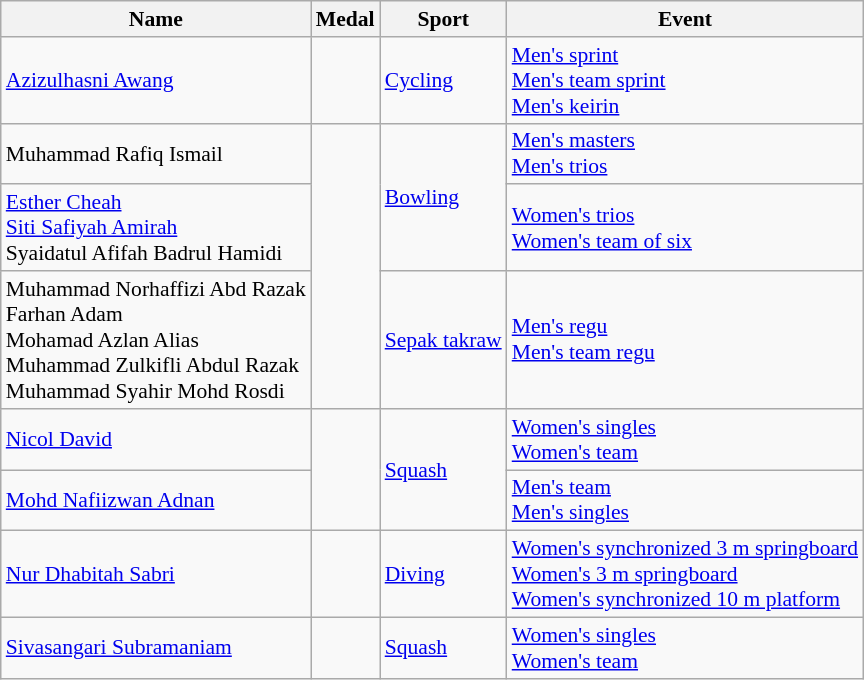<table class="wikitable sortable" style="font-size:90%">
<tr>
<th>Name</th>
<th>Medal</th>
<th>Sport</th>
<th>Event</th>
</tr>
<tr>
<td><a href='#'>Azizulhasni Awang</a></td>
<td><br><br></td>
<td><a href='#'>Cycling</a></td>
<td><a href='#'>Men's sprint</a><br><a href='#'>Men's team sprint</a><br><a href='#'>Men's keirin</a></td>
</tr>
<tr>
<td>Muhammad Rafiq Ismail</td>
<td rowspan=3><br></td>
<td rowspan=2><a href='#'>Bowling</a></td>
<td><a href='#'>Men's masters</a><br><a href='#'>Men's trios</a></td>
</tr>
<tr>
<td><a href='#'>Esther Cheah</a><br> <a href='#'>Siti Safiyah Amirah</a> <br> Syaidatul Afifah Badrul Hamidi</td>
<td><a href='#'>Women's trios</a><br><a href='#'>Women's team of six</a></td>
</tr>
<tr>
<td>Muhammad Norhaffizi Abd Razak <br> Farhan Adam <br> Mohamad Azlan Alias <br> Muhammad Zulkifli Abdul Razak <br> Muhammad Syahir Mohd Rosdi</td>
<td><a href='#'>Sepak takraw</a></td>
<td><a href='#'>Men's regu</a><br><a href='#'>Men's team regu</a></td>
</tr>
<tr>
<td><a href='#'>Nicol David</a></td>
<td rowspan=2><br></td>
<td rowspan=2><a href='#'>Squash</a></td>
<td><a href='#'>Women's singles</a><br> <a href='#'>Women's team</a></td>
</tr>
<tr>
<td><a href='#'>Mohd Nafiizwan Adnan</a></td>
<td><a href='#'>Men's team</a> <br> <a href='#'>Men's singles</a></td>
</tr>
<tr>
<td><a href='#'>Nur Dhabitah Sabri</a></td>
<td><br><br></td>
<td><a href='#'>Diving</a></td>
<td><a href='#'>Women's synchronized 3 m springboard</a><br><a href='#'>Women's 3 m springboard</a><br><a href='#'>Women's synchronized 10 m platform</a></td>
</tr>
<tr>
<td><a href='#'>Sivasangari Subramaniam</a></td>
<td><br></td>
<td><a href='#'>Squash</a></td>
<td><a href='#'>Women's singles</a><br> <a href='#'>Women's team</a></td>
</tr>
</table>
